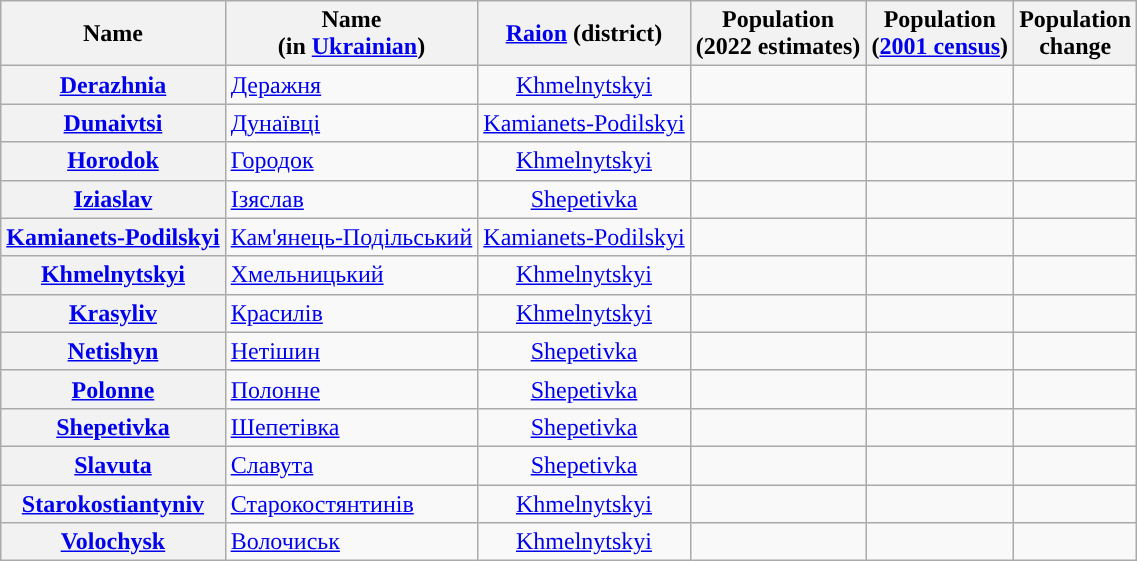<table class="wikitable sortable" id="Table of cities" caption="Tabulated list of cities in ">
<tr>
<th scope="col">Name</th>
<th scope="col">Name<br>(in <a href='#'>Ukrainian</a>)</th>
<th scope="col"><a href='#'>Raion</a> (district)</th>
<th scope="col">Population<br>(2022 estimates)</th>
<th scope="col">Population<br>(<a href='#'>2001 census</a>)</th>
<th scope="col">Population<br>change</th>
</tr>
<tr>
<th scope="row" align="left"><a href='#'>Derazhnia</a></th>
<td><a href='#'>Деражня</a></td>
<td align=center><a href='#'>Khmelnytskyi</a></td>
<td align=right></td>
<td align=right></td>
<td align=right></td>
</tr>
<tr>
<th scope="row" align="left"><a href='#'>Dunaivtsi</a></th>
<td><a href='#'>Дунаївці</a></td>
<td align=center><a href='#'>Kamianets-Podilskyi</a></td>
<td align=right></td>
<td align=right></td>
<td align=right></td>
</tr>
<tr>
<th scope="row" align="left"><a href='#'>Horodok</a></th>
<td><a href='#'>Городок</a></td>
<td align=center><a href='#'>Khmelnytskyi</a></td>
<td align=right></td>
<td align=right></td>
<td align=right></td>
</tr>
<tr>
<th scope="row" align="left"><a href='#'>Iziaslav</a></th>
<td><a href='#'>Ізяслав</a></td>
<td align=center><a href='#'>Shepetivka</a></td>
<td align=right></td>
<td align=right></td>
<td align=right></td>
</tr>
<tr>
<th scope="row" align="left"><a href='#'>Kamianets-Podilskyi</a></th>
<td><a href='#'>Кам'янець-Подільський</a></td>
<td align=center><a href='#'>Kamianets-Podilskyi</a></td>
<td align=right></td>
<td align=right></td>
<td align=right></td>
</tr>
<tr>
<th scope="row" align="left"><a href='#'>Khmelnytskyi</a></th>
<td><a href='#'>Хмельницький</a></td>
<td align=center><a href='#'>Khmelnytskyi</a></td>
<td align=right></td>
<td align=right></td>
<td align=right></td>
</tr>
<tr>
<th scope="row" align="left"><a href='#'>Krasyliv</a></th>
<td><a href='#'>Красилів</a></td>
<td align=center><a href='#'>Khmelnytskyi</a></td>
<td align=right></td>
<td align=right></td>
<td align=right></td>
</tr>
<tr>
<th scope="row" align="left"><a href='#'>Netishyn</a></th>
<td><a href='#'>Нетішин</a></td>
<td align=center><a href='#'>Shepetivka</a></td>
<td align=right></td>
<td align=right></td>
<td align=right></td>
</tr>
<tr>
<th scope="row" align="left"><a href='#'>Polonne</a></th>
<td><a href='#'>Полонне</a></td>
<td align=center><a href='#'>Shepetivka</a></td>
<td align=right></td>
<td align=right></td>
<td align=right></td>
</tr>
<tr>
<th scope="row" align="left"><a href='#'>Shepetivka</a></th>
<td><a href='#'>Шепетівка</a></td>
<td align=center><a href='#'>Shepetivka</a></td>
<td align=right></td>
<td align=right></td>
<td align=right></td>
</tr>
<tr>
<th scope="row" align="left"><a href='#'>Slavuta</a></th>
<td><a href='#'>Славута</a></td>
<td align=center><a href='#'>Shepetivka</a></td>
<td align=right></td>
<td align=right></td>
<td align=right></td>
</tr>
<tr>
<th scope="row" align="left"><a href='#'>Starokostiantyniv</a></th>
<td><a href='#'>Старокостянтинів</a></td>
<td align=center><a href='#'>Khmelnytskyi</a></td>
<td align=right></td>
<td align=right></td>
<td align=right></td>
</tr>
<tr>
<th scope="row" align="left"><a href='#'>Volochysk</a></th>
<td><a href='#'>Волочиськ</a></td>
<td align=center><a href='#'>Khmelnytskyi</a></td>
<td align=right></td>
<td align=right></td>
<td align=right></td>
</tr>
</table>
